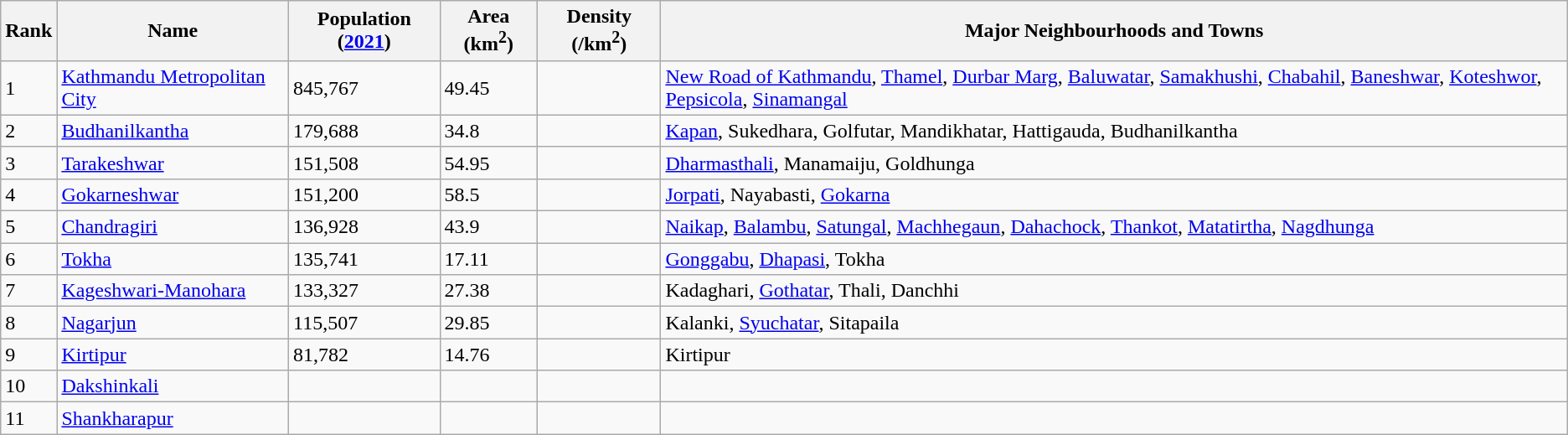<table class="wikitable sortable">
<tr>
<th>Rank</th>
<th>Name</th>
<th>Population (<a href='#'>2021</a>)</th>
<th>Area (km<sup>2</sup>)</th>
<th>Density (/km<sup>2</sup>)</th>
<th>Major Neighbourhoods and Towns</th>
</tr>
<tr>
<td>1</td>
<td><a href='#'>Kathmandu Metropolitan City</a></td>
<td>845,767</td>
<td>49.45</td>
<td></td>
<td><a href='#'>New Road of Kathmandu</a>, <a href='#'>Thamel</a>, <a href='#'>Durbar Marg</a>, <a href='#'>Baluwatar</a>, <a href='#'>Samakhushi</a>, <a href='#'>Chabahil</a>, <a href='#'>Baneshwar</a>, <a href='#'>Koteshwor</a>, <a href='#'>Pepsicola</a>, <a href='#'>Sinamangal</a></td>
</tr>
<tr>
<td>2</td>
<td><a href='#'>Budhanilkantha</a></td>
<td>179,688</td>
<td>34.8</td>
<td></td>
<td><a href='#'>Kapan</a>, Sukedhara, Golfutar, Mandikhatar, Hattigauda, Budhanilkantha</td>
</tr>
<tr>
<td>3</td>
<td><a href='#'>Tarakeshwar</a></td>
<td>151,508</td>
<td>54.95</td>
<td></td>
<td><a href='#'>Dharmasthali</a>, Manamaiju, Goldhunga</td>
</tr>
<tr>
<td>4</td>
<td><a href='#'>Gokarneshwar</a></td>
<td>151,200</td>
<td>58.5</td>
<td></td>
<td><a href='#'>Jorpati</a>, Nayabasti, <a href='#'>Gokarna</a></td>
</tr>
<tr>
<td>5</td>
<td><a href='#'>Chandragiri</a></td>
<td>136,928</td>
<td>43.9</td>
<td></td>
<td><a href='#'>Naikap</a>, <a href='#'>Balambu</a>, <a href='#'>Satungal</a>, <a href='#'>Machhegaun</a>, <a href='#'>Dahachock</a>, <a href='#'>Thankot</a>, <a href='#'>Matatirtha</a>, <a href='#'>Nagdhunga</a></td>
</tr>
<tr>
<td>6</td>
<td><a href='#'>Tokha</a></td>
<td>135,741</td>
<td>17.11</td>
<td></td>
<td><a href='#'>Gonggabu</a>, <a href='#'>Dhapasi</a>, Tokha</td>
</tr>
<tr>
<td>7</td>
<td><a href='#'>Kageshwari-Manohara</a></td>
<td>133,327</td>
<td>27.38</td>
<td></td>
<td>Kadaghari, <a href='#'>Gothatar</a>, Thali, Danchhi</td>
</tr>
<tr>
<td>8</td>
<td><a href='#'>Nagarjun</a></td>
<td>115,507</td>
<td>29.85</td>
<td></td>
<td>Kalanki, <a href='#'>Syuchatar</a>, Sitapaila</td>
</tr>
<tr>
<td>9</td>
<td><a href='#'>Kirtipur</a></td>
<td>81,782</td>
<td>14.76</td>
<td></td>
<td>Kirtipur</td>
</tr>
<tr>
<td>10</td>
<td><a href='#'>Dakshinkali</a></td>
<td></td>
<td></td>
<td></td>
<td></td>
</tr>
<tr>
<td>11</td>
<td><a href='#'>Shankharapur</a></td>
<td></td>
<td></td>
<td></td>
<td></td>
</tr>
</table>
